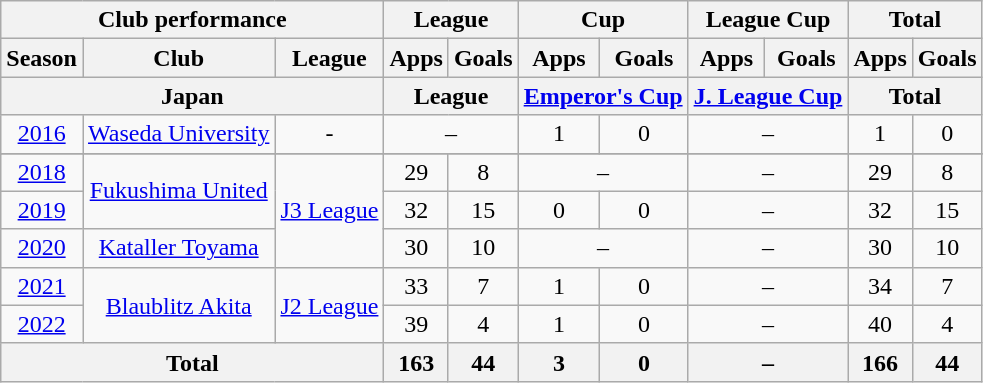<table class="wikitable" style="text-align:center;">
<tr>
<th colspan=3>Club performance</th>
<th colspan=2>League</th>
<th colspan=2>Cup</th>
<th colspan=2>League Cup</th>
<th colspan=2>Total</th>
</tr>
<tr>
<th>Season</th>
<th>Club</th>
<th>League</th>
<th>Apps</th>
<th>Goals</th>
<th>Apps</th>
<th>Goals</th>
<th>Apps</th>
<th>Goals</th>
<th>Apps</th>
<th>Goals</th>
</tr>
<tr>
<th colspan=3>Japan</th>
<th colspan=2>League</th>
<th colspan=2><a href='#'>Emperor's Cup</a></th>
<th colspan=2><a href='#'>J. League Cup</a></th>
<th colspan=2>Total</th>
</tr>
<tr>
<td><a href='#'>2016</a></td>
<td><a href='#'>Waseda University</a></td>
<td>-</td>
<td colspan="2">–</td>
<td>1</td>
<td>0</td>
<td colspan="2">–</td>
<td>1</td>
<td>0</td>
</tr>
<tr>
</tr>
<tr>
<td><a href='#'>2018</a></td>
<td rowspan="2"><a href='#'>Fukushima United</a></td>
<td rowspan="3"><a href='#'>J3 League</a></td>
<td>29</td>
<td>8</td>
<td colspan="2">–</td>
<td colspan="2">–</td>
<td>29</td>
<td>8</td>
</tr>
<tr>
<td><a href='#'>2019</a></td>
<td>32</td>
<td>15</td>
<td>0</td>
<td>0</td>
<td colspan="2">–</td>
<td>32</td>
<td>15</td>
</tr>
<tr>
<td><a href='#'>2020</a></td>
<td><a href='#'>Kataller Toyama</a></td>
<td>30</td>
<td>10</td>
<td colspan="2">–</td>
<td colspan="2">–</td>
<td>30</td>
<td>10</td>
</tr>
<tr>
<td><a href='#'>2021</a></td>
<td rowspan=2><a href='#'>Blaublitz Akita</a></td>
<td rowspan=2><a href='#'>J2 League</a></td>
<td>33</td>
<td>7</td>
<td>1</td>
<td>0</td>
<td colspan="2">–</td>
<td>34</td>
<td>7</td>
</tr>
<tr>
<td><a href='#'>2022</a></td>
<td>39</td>
<td>4</td>
<td>1</td>
<td>0</td>
<td colspan="2">–</td>
<td>40</td>
<td>4</td>
</tr>
<tr>
<th colspan=3>Total</th>
<th>163</th>
<th>44</th>
<th>3</th>
<th>0</th>
<th colspan="2">–</th>
<th>166</th>
<th>44</th>
</tr>
</table>
